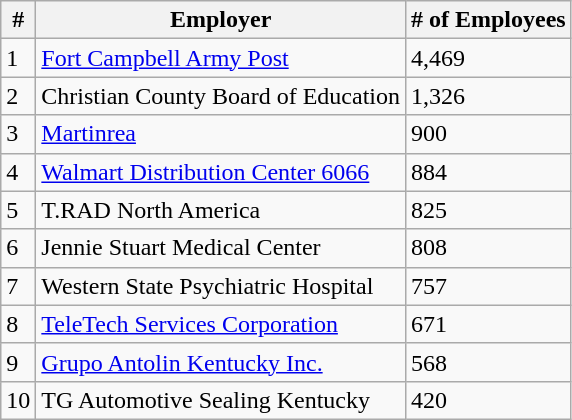<table class="wikitable">
<tr>
<th>#</th>
<th>Employer</th>
<th># of Employees</th>
</tr>
<tr>
<td>1</td>
<td><a href='#'>Fort Campbell Army Post</a></td>
<td>4,469</td>
</tr>
<tr>
<td>2</td>
<td>Christian County Board of Education</td>
<td>1,326</td>
</tr>
<tr>
<td>3</td>
<td><a href='#'>Martinrea</a></td>
<td>900</td>
</tr>
<tr>
<td>4</td>
<td><a href='#'>Walmart Distribution Center 6066</a></td>
<td>884</td>
</tr>
<tr>
<td>5</td>
<td>T.RAD North America</td>
<td>825</td>
</tr>
<tr>
<td>6</td>
<td>Jennie Stuart Medical Center</td>
<td>808</td>
</tr>
<tr>
<td>7</td>
<td>Western State Psychiatric Hospital</td>
<td>757</td>
</tr>
<tr>
<td>8</td>
<td><a href='#'>TeleTech Services Corporation</a></td>
<td>671</td>
</tr>
<tr>
<td>9</td>
<td><a href='#'>Grupo Antolin Kentucky Inc.</a></td>
<td>568</td>
</tr>
<tr>
<td>10</td>
<td>TG Automotive Sealing Kentucky</td>
<td>420</td>
</tr>
</table>
